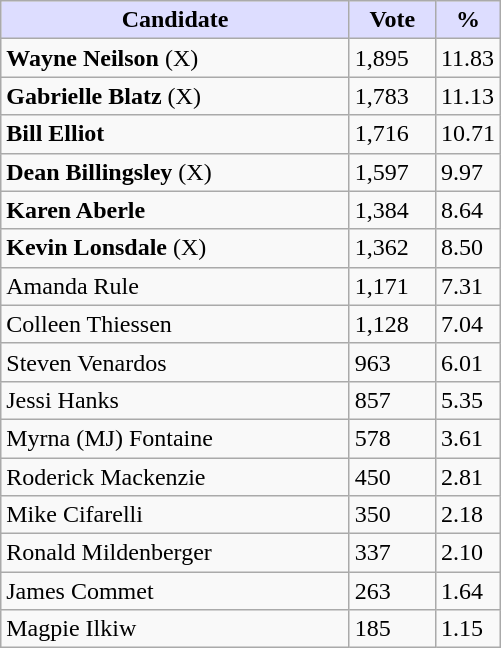<table class="wikitable">
<tr>
<th style="background:#ddf; width:225px;">Candidate</th>
<th style="background:#ddf; width:50px;">Vote</th>
<th style="background:#ddf; width:30px;">%</th>
</tr>
<tr>
<td><strong>Wayne Neilson</strong> (X)</td>
<td>1,895</td>
<td>11.83</td>
</tr>
<tr>
<td><strong>Gabrielle Blatz</strong> (X)</td>
<td>1,783</td>
<td>11.13</td>
</tr>
<tr>
<td><strong>Bill Elliot</strong></td>
<td>1,716</td>
<td>10.71</td>
</tr>
<tr>
<td><strong>Dean Billingsley</strong> (X)</td>
<td>1,597</td>
<td>9.97</td>
</tr>
<tr>
<td><strong>Karen Aberle</strong></td>
<td>1,384</td>
<td>8.64</td>
</tr>
<tr>
<td><strong>Kevin Lonsdale</strong> (X)</td>
<td>1,362</td>
<td>8.50</td>
</tr>
<tr>
<td>Amanda Rule</td>
<td>1,171</td>
<td>7.31</td>
</tr>
<tr>
<td>Colleen Thiessen</td>
<td>1,128</td>
<td>7.04</td>
</tr>
<tr>
<td>Steven Venardos</td>
<td>963</td>
<td>6.01</td>
</tr>
<tr>
<td>Jessi Hanks</td>
<td>857</td>
<td>5.35</td>
</tr>
<tr>
<td>Myrna (MJ) Fontaine</td>
<td>578</td>
<td>3.61</td>
</tr>
<tr>
<td>Roderick Mackenzie</td>
<td>450</td>
<td>2.81</td>
</tr>
<tr>
<td>Mike Cifarelli</td>
<td>350</td>
<td>2.18</td>
</tr>
<tr>
<td>Ronald Mildenberger</td>
<td>337</td>
<td>2.10</td>
</tr>
<tr>
<td>James Commet</td>
<td>263</td>
<td>1.64</td>
</tr>
<tr>
<td>Magpie Ilkiw</td>
<td>185</td>
<td>1.15</td>
</tr>
</table>
